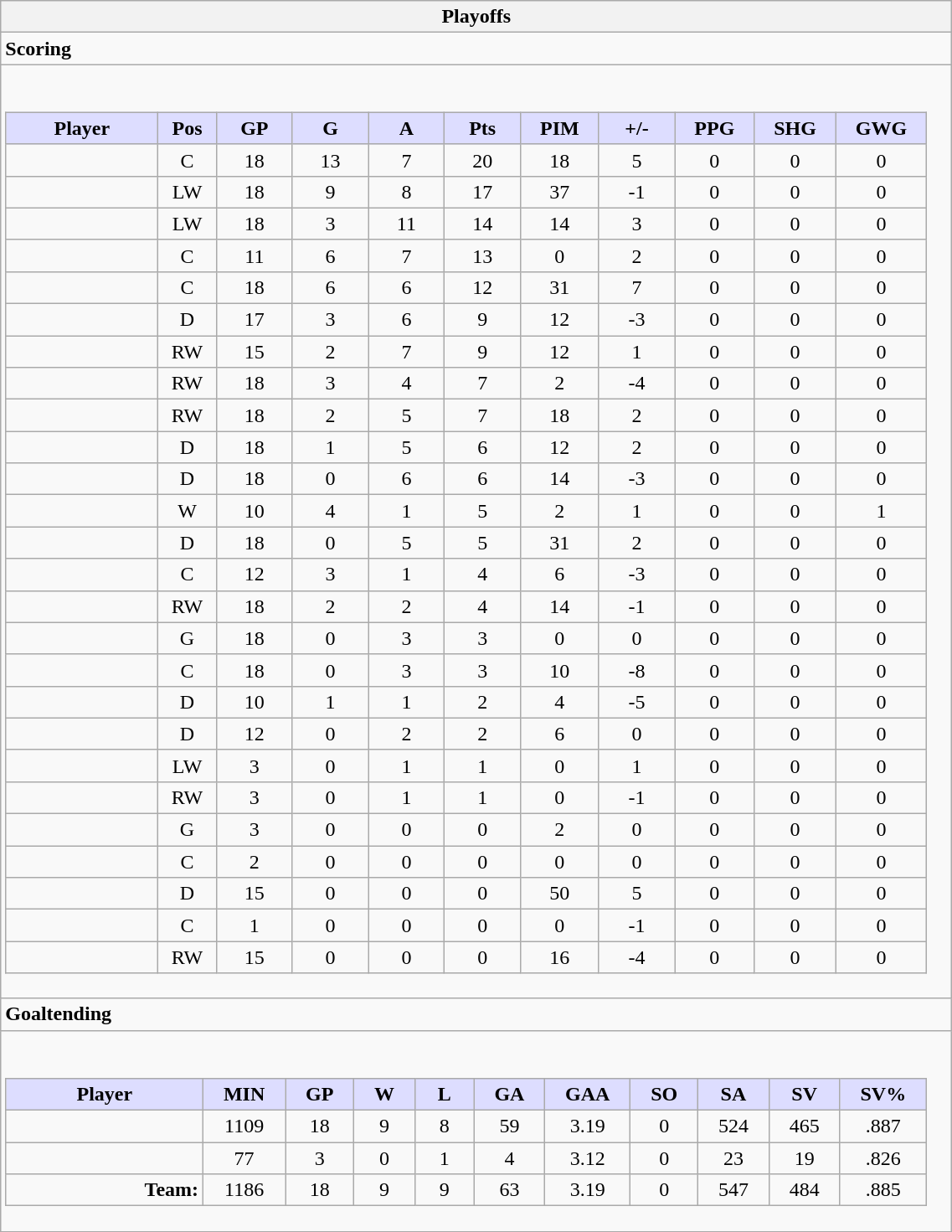<table class="wikitable collapsible" style="width:60%;">
<tr>
<th>Playoffs</th>
</tr>
<tr>
<td class="tocccolors"><strong>Scoring</strong></td>
</tr>
<tr>
<td><br><table class="wikitable sortable">
<tr style="text-align:center;">
<th style="background:#ddf; width:10%;">Player</th>
<th style="background:#ddf; width:3%;" title="Position">Pos</th>
<th style="background:#ddf; width:5%;" title="Games played">GP</th>
<th style="background:#ddf; width:5%;" title="Goals">G</th>
<th style="background:#ddf; width:5%;" title="Assists">A</th>
<th style="background:#ddf; width:5%;" title="Points">Pts</th>
<th style="background:#ddf; width:5%;" title="Penalties in Minutes">PIM</th>
<th style="background:#ddf; width:5%;" title="Plus/minus">+/-</th>
<th style="background:#ddf; width:5%;" title="Power play goals">PPG</th>
<th style="background:#ddf; width:5%;" title="Short-handed goals">SHG</th>
<th style="background:#ddf; width:5%;" title="Game-winning goals">GWG</th>
</tr>
<tr style="text-align:center;">
<td style="text-align:right;"></td>
<td>C</td>
<td>18</td>
<td>13</td>
<td>7</td>
<td>20</td>
<td>18</td>
<td>5</td>
<td>0</td>
<td>0</td>
<td>0</td>
</tr>
<tr style="text-align:center;">
<td style="text-align:right;"></td>
<td>LW</td>
<td>18</td>
<td>9</td>
<td>8</td>
<td>17</td>
<td>37</td>
<td>-1</td>
<td>0</td>
<td>0</td>
<td>0</td>
</tr>
<tr style="text-align:center;">
<td style="text-align:right;"></td>
<td>LW</td>
<td>18</td>
<td>3</td>
<td>11</td>
<td>14</td>
<td>14</td>
<td>3</td>
<td>0</td>
<td>0</td>
<td>0</td>
</tr>
<tr style="text-align:center;">
<td style="text-align:right;"></td>
<td>C</td>
<td>11</td>
<td>6</td>
<td>7</td>
<td>13</td>
<td>0</td>
<td>2</td>
<td>0</td>
<td>0</td>
<td>0</td>
</tr>
<tr style="text-align:center;">
<td style="text-align:right;"></td>
<td>C</td>
<td>18</td>
<td>6</td>
<td>6</td>
<td>12</td>
<td>31</td>
<td>7</td>
<td>0</td>
<td>0</td>
<td>0</td>
</tr>
<tr style="text-align:center;">
<td style="text-align:right;"></td>
<td>D</td>
<td>17</td>
<td>3</td>
<td>6</td>
<td>9</td>
<td>12</td>
<td>-3</td>
<td>0</td>
<td>0</td>
<td>0</td>
</tr>
<tr style="text-align:center;">
<td style="text-align:right;"></td>
<td>RW</td>
<td>15</td>
<td>2</td>
<td>7</td>
<td>9</td>
<td>12</td>
<td>1</td>
<td>0</td>
<td>0</td>
<td>0</td>
</tr>
<tr style="text-align:center;">
<td style="text-align:right;"></td>
<td>RW</td>
<td>18</td>
<td>3</td>
<td>4</td>
<td>7</td>
<td>2</td>
<td>-4</td>
<td>0</td>
<td>0</td>
<td>0</td>
</tr>
<tr style="text-align:center;">
<td style="text-align:right;"></td>
<td>RW</td>
<td>18</td>
<td>2</td>
<td>5</td>
<td>7</td>
<td>18</td>
<td>2</td>
<td>0</td>
<td>0</td>
<td>0</td>
</tr>
<tr style="text-align:center;">
<td style="text-align:right;"></td>
<td>D</td>
<td>18</td>
<td>1</td>
<td>5</td>
<td>6</td>
<td>12</td>
<td>2</td>
<td>0</td>
<td>0</td>
<td>0</td>
</tr>
<tr style="text-align:center;">
<td style="text-align:right;"></td>
<td>D</td>
<td>18</td>
<td>0</td>
<td>6</td>
<td>6</td>
<td>14</td>
<td>-3</td>
<td>0</td>
<td>0</td>
<td>0</td>
</tr>
<tr style="text-align:center;">
<td style="text-align:right;"></td>
<td>W</td>
<td>10</td>
<td>4</td>
<td>1</td>
<td>5</td>
<td>2</td>
<td>1</td>
<td>0</td>
<td>0</td>
<td>1</td>
</tr>
<tr style="text-align:center;">
<td style="text-align:right;"></td>
<td>D</td>
<td>18</td>
<td>0</td>
<td>5</td>
<td>5</td>
<td>31</td>
<td>2</td>
<td>0</td>
<td>0</td>
<td>0</td>
</tr>
<tr style="text-align:center;">
<td style="text-align:right;"></td>
<td>C</td>
<td>12</td>
<td>3</td>
<td>1</td>
<td>4</td>
<td>6</td>
<td>-3</td>
<td>0</td>
<td>0</td>
<td>0</td>
</tr>
<tr style="text-align:center;">
<td style="text-align:right;"></td>
<td>RW</td>
<td>18</td>
<td>2</td>
<td>2</td>
<td>4</td>
<td>14</td>
<td>-1</td>
<td>0</td>
<td>0</td>
<td>0</td>
</tr>
<tr style="text-align:center;">
<td style="text-align:right;"></td>
<td>G</td>
<td>18</td>
<td>0</td>
<td>3</td>
<td>3</td>
<td>0</td>
<td>0</td>
<td>0</td>
<td>0</td>
<td>0</td>
</tr>
<tr style="text-align:center;">
<td style="text-align:right;"></td>
<td>C</td>
<td>18</td>
<td>0</td>
<td>3</td>
<td>3</td>
<td>10</td>
<td>-8</td>
<td>0</td>
<td>0</td>
<td>0</td>
</tr>
<tr style="text-align:center;">
<td style="text-align:right;"></td>
<td>D</td>
<td>10</td>
<td>1</td>
<td>1</td>
<td>2</td>
<td>4</td>
<td>-5</td>
<td>0</td>
<td>0</td>
<td>0</td>
</tr>
<tr style="text-align:center;">
<td style="text-align:right;"></td>
<td>D</td>
<td>12</td>
<td>0</td>
<td>2</td>
<td>2</td>
<td>6</td>
<td>0</td>
<td>0</td>
<td>0</td>
<td>0</td>
</tr>
<tr style="text-align:center;">
<td style="text-align:right;"></td>
<td>LW</td>
<td>3</td>
<td>0</td>
<td>1</td>
<td>1</td>
<td>0</td>
<td>1</td>
<td>0</td>
<td>0</td>
<td>0</td>
</tr>
<tr style="text-align:center;">
<td style="text-align:right;"></td>
<td>RW</td>
<td>3</td>
<td>0</td>
<td>1</td>
<td>1</td>
<td>0</td>
<td>-1</td>
<td>0</td>
<td>0</td>
<td>0</td>
</tr>
<tr style="text-align:center;">
<td style="text-align:right;"></td>
<td>G</td>
<td>3</td>
<td>0</td>
<td>0</td>
<td>0</td>
<td>2</td>
<td>0</td>
<td>0</td>
<td>0</td>
<td>0</td>
</tr>
<tr style="text-align:center;">
<td style="text-align:right;"></td>
<td>C</td>
<td>2</td>
<td>0</td>
<td>0</td>
<td>0</td>
<td>0</td>
<td>0</td>
<td>0</td>
<td>0</td>
<td>0</td>
</tr>
<tr style="text-align:center;">
<td style="text-align:right;"></td>
<td>D</td>
<td>15</td>
<td>0</td>
<td>0</td>
<td>0</td>
<td>50</td>
<td>5</td>
<td>0</td>
<td>0</td>
<td>0</td>
</tr>
<tr style="text-align:center;">
<td style="text-align:right;"></td>
<td>C</td>
<td>1</td>
<td>0</td>
<td>0</td>
<td>0</td>
<td>0</td>
<td>-1</td>
<td>0</td>
<td>0</td>
<td>0</td>
</tr>
<tr style="text-align:center;">
<td style="text-align:right;"></td>
<td>RW</td>
<td>15</td>
<td>0</td>
<td>0</td>
<td>0</td>
<td>16</td>
<td>-4</td>
<td>0</td>
<td>0</td>
<td>0</td>
</tr>
</table>
</td>
</tr>
<tr>
<td class="toccolors"><strong>Goaltending</strong></td>
</tr>
<tr>
<td><br><table class="wikitable sortable">
<tr>
<th style="background:#ddf; width:10%;">Player</th>
<th style="width:3%; background:#ddf;" title="Minutes played">MIN</th>
<th style="width:3%; background:#ddf;" title="Games played in">GP</th>
<th style="width:3%; background:#ddf;" title="Wins">W</th>
<th style="width:3%; background:#ddf;" title="Losses">L</th>
<th style="width:3%; background:#ddf;" title="Goals against">GA</th>
<th style="width:3%; background:#ddf;" title="Goals against average">GAA</th>
<th style="width:3%; background:#ddf;" title="Shut-outs">SO</th>
<th style="width:3%; background:#ddf;" title="Shots against">SA</th>
<th style="width:3%; background:#ddf;" title="Shots saved">SV</th>
<th style="width:3%; background:#ddf;" title="Save percentage">SV%</th>
</tr>
<tr style="text-align:center;">
<td style="text-align:right;"></td>
<td>1109</td>
<td>18</td>
<td>9</td>
<td>8</td>
<td>59</td>
<td>3.19</td>
<td>0</td>
<td>524</td>
<td>465</td>
<td>.887</td>
</tr>
<tr style="text-align:center;">
<td style="text-align:right;"></td>
<td>77</td>
<td>3</td>
<td>0</td>
<td>1</td>
<td>4</td>
<td>3.12</td>
<td>0</td>
<td>23</td>
<td>19</td>
<td>.826</td>
</tr>
<tr style="text-align:center;">
<td style="text-align:right;"><strong>Team:</strong></td>
<td>1186</td>
<td>18</td>
<td>9</td>
<td>9</td>
<td>63</td>
<td>3.19</td>
<td>0</td>
<td>547</td>
<td>484</td>
<td>.885</td>
</tr>
</table>
</td>
</tr>
</table>
